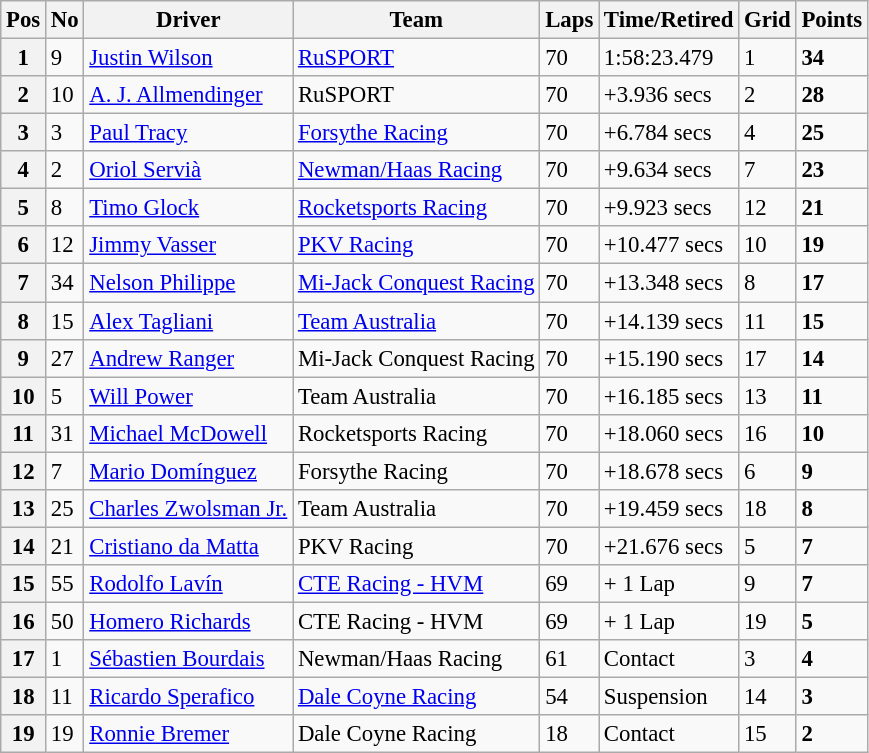<table class="wikitable" style="font-size:95%;">
<tr>
<th>Pos</th>
<th>No</th>
<th>Driver</th>
<th>Team</th>
<th>Laps</th>
<th>Time/Retired</th>
<th>Grid</th>
<th>Points</th>
</tr>
<tr>
<th>1</th>
<td>9</td>
<td> <a href='#'>Justin Wilson</a></td>
<td><a href='#'>RuSPORT</a></td>
<td>70</td>
<td>1:58:23.479</td>
<td>1</td>
<td><strong>34</strong></td>
</tr>
<tr>
<th>2</th>
<td>10</td>
<td> <a href='#'>A. J. Allmendinger</a></td>
<td>RuSPORT</td>
<td>70</td>
<td>+3.936 secs</td>
<td>2</td>
<td><strong>28</strong></td>
</tr>
<tr>
<th>3</th>
<td>3</td>
<td> <a href='#'>Paul Tracy</a></td>
<td><a href='#'>Forsythe Racing</a></td>
<td>70</td>
<td>+6.784 secs</td>
<td>4</td>
<td><strong>25</strong></td>
</tr>
<tr>
<th>4</th>
<td>2</td>
<td> <a href='#'>Oriol Servià</a></td>
<td><a href='#'>Newman/Haas Racing</a></td>
<td>70</td>
<td>+9.634 secs</td>
<td>7</td>
<td><strong>23</strong></td>
</tr>
<tr>
<th>5</th>
<td>8</td>
<td> <a href='#'>Timo Glock</a></td>
<td><a href='#'>Rocketsports Racing</a></td>
<td>70</td>
<td>+9.923 secs</td>
<td>12</td>
<td><strong>21</strong></td>
</tr>
<tr>
<th>6</th>
<td>12</td>
<td> <a href='#'>Jimmy Vasser</a></td>
<td><a href='#'>PKV Racing</a></td>
<td>70</td>
<td>+10.477 secs</td>
<td>10</td>
<td><strong>19</strong></td>
</tr>
<tr>
<th>7</th>
<td>34</td>
<td> <a href='#'>Nelson Philippe</a></td>
<td><a href='#'>Mi-Jack Conquest Racing</a></td>
<td>70</td>
<td>+13.348 secs</td>
<td>8</td>
<td><strong>17</strong></td>
</tr>
<tr>
<th>8</th>
<td>15</td>
<td> <a href='#'>Alex Tagliani</a></td>
<td><a href='#'>Team Australia</a></td>
<td>70</td>
<td>+14.139 secs</td>
<td>11</td>
<td><strong>15</strong></td>
</tr>
<tr>
<th>9</th>
<td>27</td>
<td> <a href='#'>Andrew Ranger</a></td>
<td>Mi-Jack Conquest Racing</td>
<td>70</td>
<td>+15.190 secs</td>
<td>17</td>
<td><strong>14</strong></td>
</tr>
<tr>
<th>10</th>
<td>5</td>
<td> <a href='#'>Will Power</a></td>
<td>Team Australia</td>
<td>70</td>
<td>+16.185 secs</td>
<td>13</td>
<td><strong>11</strong></td>
</tr>
<tr>
<th>11</th>
<td>31</td>
<td> <a href='#'>Michael McDowell</a></td>
<td>Rocketsports Racing</td>
<td>70</td>
<td>+18.060 secs</td>
<td>16</td>
<td><strong>10</strong></td>
</tr>
<tr>
<th>12</th>
<td>7</td>
<td> <a href='#'>Mario Domínguez</a></td>
<td>Forsythe Racing</td>
<td>70</td>
<td>+18.678 secs</td>
<td>6</td>
<td><strong>9</strong></td>
</tr>
<tr>
<th>13</th>
<td>25</td>
<td> <a href='#'>Charles Zwolsman Jr.</a></td>
<td>Team Australia</td>
<td>70</td>
<td>+19.459 secs</td>
<td>18</td>
<td><strong>8</strong></td>
</tr>
<tr>
<th>14</th>
<td>21</td>
<td> <a href='#'>Cristiano da Matta</a></td>
<td>PKV Racing</td>
<td>70</td>
<td>+21.676 secs</td>
<td>5</td>
<td><strong>7</strong></td>
</tr>
<tr>
<th>15</th>
<td>55</td>
<td> <a href='#'>Rodolfo Lavín</a></td>
<td><a href='#'>CTE Racing - HVM</a></td>
<td>69</td>
<td>+ 1 Lap</td>
<td>9</td>
<td><strong>7</strong></td>
</tr>
<tr>
<th>16</th>
<td>50</td>
<td> <a href='#'>Homero Richards</a></td>
<td>CTE Racing - HVM</td>
<td>69</td>
<td>+ 1 Lap</td>
<td>19</td>
<td><strong>5</strong></td>
</tr>
<tr>
<th>17</th>
<td>1</td>
<td> <a href='#'>Sébastien Bourdais</a></td>
<td>Newman/Haas Racing</td>
<td>61</td>
<td>Contact</td>
<td>3</td>
<td><strong>4</strong></td>
</tr>
<tr>
<th>18</th>
<td>11</td>
<td> <a href='#'>Ricardo Sperafico</a></td>
<td><a href='#'>Dale Coyne Racing</a></td>
<td>54</td>
<td>Suspension</td>
<td>14</td>
<td><strong>3</strong></td>
</tr>
<tr>
<th>19</th>
<td>19</td>
<td> <a href='#'>Ronnie Bremer</a></td>
<td>Dale Coyne Racing</td>
<td>18</td>
<td>Contact</td>
<td>15</td>
<td><strong>2</strong></td>
</tr>
</table>
